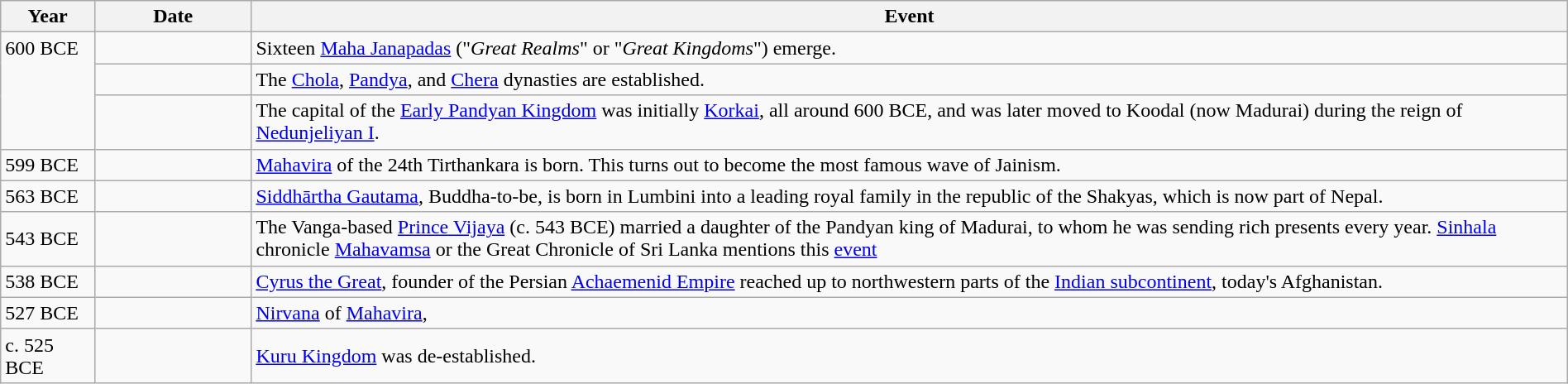<table class="wikitable" style="width:100%">
<tr>
<th style="width:6%">Year</th>
<th style="width:10%">Date</th>
<th>Event</th>
</tr>
<tr>
<td rowspan="3" style="vertical-align:top;">600 BCE</td>
<td></td>
<td>Sixteen <a href='#'>Maha Janapadas</a> ("<em>Great Realms</em>" or "<em>Great Kingdoms</em>") emerge.</td>
</tr>
<tr>
<td></td>
<td>The <a href='#'>Chola</a>, <a href='#'>Pandya</a>, and <a href='#'>Chera</a> dynasties are established.</td>
</tr>
<tr>
<td></td>
<td>The capital of the <a href='#'>Early Pandyan Kingdom</a> was initially <a href='#'>Korkai</a>, all around 600 BCE, and was later moved to Koodal (now Madurai) during the reign of <a href='#'>Nedunjeliyan I</a>.</td>
</tr>
<tr>
<td>599 BCE</td>
<td></td>
<td><a href='#'>Mahavira</a> of the 24th Tirthankara is born. This turns out to become the most famous wave of Jainism.</td>
</tr>
<tr>
<td>563 BCE</td>
<td></td>
<td><a href='#'>Siddhārtha Gautama</a>, Buddha-to-be, is born in Lumbini into a leading royal family in the republic of the Shakyas, which is now part of Nepal.</td>
</tr>
<tr>
<td>543 BCE</td>
<td></td>
<td>The Vanga-based <a href='#'>Prince Vijaya</a> (c. 543 BCE) married a daughter of the Pandyan king of Madurai, to whom he was sending rich presents every year. <a href='#'>Sinhala</a> chronicle <a href='#'>Mahavamsa</a> or the Great Chronicle of Sri Lanka mentions this <a href='#'>event</a></td>
</tr>
<tr>
<td>538 BCE</td>
<td></td>
<td><a href='#'>Cyrus the Great</a>, founder of the Persian <a href='#'>Achaemenid Empire</a> reached up to northwestern parts of the <a href='#'>Indian subcontinent</a>, today's Afghanistan.</td>
</tr>
<tr>
<td>527 BCE</td>
<td></td>
<td><a href='#'>Nirvana</a> of <a href='#'>Mahavira</a>,</td>
</tr>
<tr>
<td>c. 525 BCE</td>
<td></td>
<td><a href='#'>Kuru Kingdom</a> was de-established.</td>
</tr>
</table>
